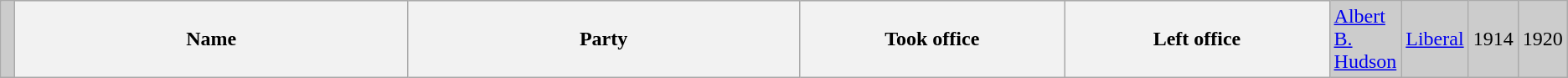<table class="wikitable">
<tr bgcolor="CCCCCC">
<td> </td>
<th width="30%">Name</th>
<th width="30%">Party</th>
<th width="20%">Took office</th>
<th width="20%">Left office<br></th>
<td><a href='#'>Albert B. Hudson</a><br></td>
<td><a href='#'>Liberal</a></td>
<td>1914</td>
<td>1920</td>
</tr>
</table>
